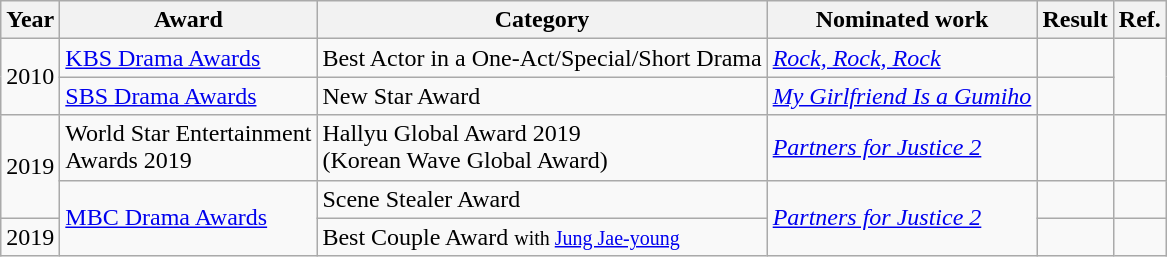<table class="wikitable">
<tr>
<th>Year</th>
<th>Award</th>
<th>Category</th>
<th>Nominated work</th>
<th>Result</th>
<th>Ref.</th>
</tr>
<tr>
<td rowspan=2>2010</td>
<td><a href='#'>KBS Drama Awards</a></td>
<td>Best Actor in a One-Act/Special/Short Drama</td>
<td><em><a href='#'>Rock, Rock, Rock</a></em></td>
<td></td>
</tr>
<tr>
<td><a href='#'>SBS Drama Awards</a></td>
<td>New Star Award</td>
<td><em><a href='#'>My Girlfriend Is a Gumiho</a></em></td>
<td></td>
</tr>
<tr>
<td rowspan=2>2019</td>
<td>World Star Entertainment<br>Awards 2019</td>
<td>Hallyu Global Award 2019<br>(Korean Wave Global Award)</td>
<td><em><a href='#'>Partners for Justice 2</a></em></td>
<td></td>
<td></td>
</tr>
<tr>
<td rowspan=2><a href='#'>MBC Drama Awards</a></td>
<td>Scene Stealer Award</td>
<td rowspan=2><em><a href='#'>Partners for Justice 2</a></em></td>
<td></td>
<td></td>
</tr>
<tr>
<td rowspan=2>2019</td>
<td>Best Couple Award <small>with <a href='#'>Jung Jae-young</a></small></td>
<td></td>
</tr>
</table>
